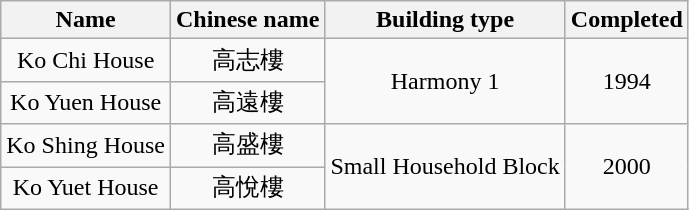<table class="wikitable" style="text-align: center">
<tr>
<th>Name</th>
<th>Chinese name</th>
<th>Building type</th>
<th>Completed</th>
</tr>
<tr>
<td>Ko Chi House</td>
<td>高志樓</td>
<td rowspan="2">Harmony 1</td>
<td rowspan="2">1994</td>
</tr>
<tr>
<td>Ko Yuen House</td>
<td>高遠樓</td>
</tr>
<tr>
<td>Ko Shing House</td>
<td>高盛樓</td>
<td rowspan="2">Small Household Block</td>
<td rowspan="2">2000</td>
</tr>
<tr>
<td>Ko Yuet House</td>
<td>高悅樓</td>
</tr>
</table>
